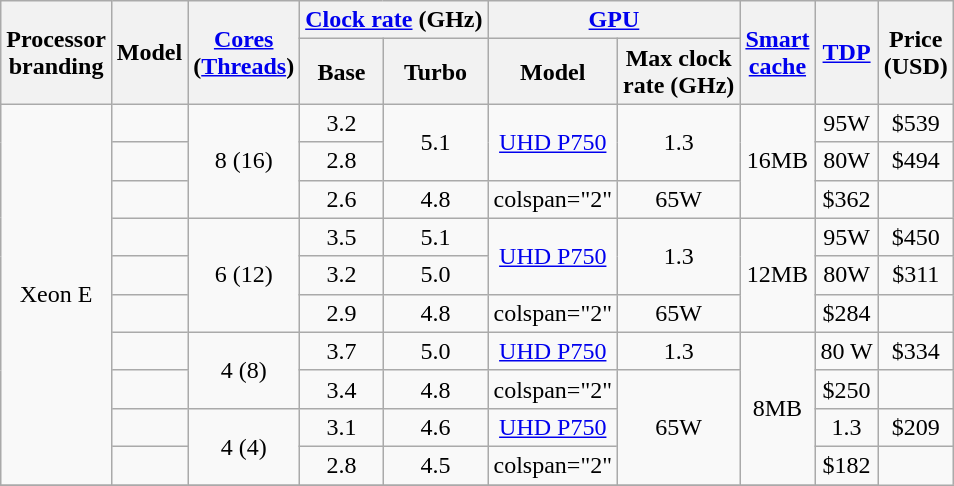<table class="wikitable sortable" style="text-align: center;">
<tr>
<th rowspan="2">Processor<br>branding</th>
<th rowspan="2">Model</th>
<th rowspan="2"><a href='#'>Cores</a> <br> (<a href='#'>Threads</a>)</th>
<th colspan="2"><a href='#'>Clock rate</a> (GHz)</th>
<th colspan="2"><a href='#'>GPU</a></th>
<th rowspan="2"><a href='#'>Smart<br>cache</a></th>
<th rowspan="2"><a href='#'>TDP</a></th>
<th rowspan="2">Price<br>(USD)</th>
</tr>
<tr>
<th>Base</th>
<th>Turbo</th>
<th>Model</th>
<th>Max clock <br> rate (GHz)</th>
</tr>
<tr>
<td rowspan="10">Xeon E</td>
<td></td>
<td rowspan="3">8 (16)</td>
<td>3.2</td>
<td rowspan="2">5.1</td>
<td rowspan="2"><a href='#'>UHD P750</a></td>
<td rowspan="2">1.3</td>
<td rowspan="3">16MB</td>
<td>95W</td>
<td>$539</td>
</tr>
<tr>
<td></td>
<td>2.8</td>
<td>80W</td>
<td>$494</td>
</tr>
<tr>
<td></td>
<td>2.6</td>
<td>4.8</td>
<td>colspan="2" </td>
<td>65W</td>
<td>$362</td>
</tr>
<tr>
<td></td>
<td rowspan="3">6 (12)</td>
<td>3.5</td>
<td>5.1</td>
<td rowspan="2"><a href='#'>UHD P750</a></td>
<td rowspan="2">1.3</td>
<td rowspan="3">12MB</td>
<td>95W</td>
<td>$450</td>
</tr>
<tr>
<td></td>
<td>3.2</td>
<td>5.0</td>
<td>80W</td>
<td>$311</td>
</tr>
<tr>
<td></td>
<td>2.9</td>
<td>4.8</td>
<td>colspan="2" </td>
<td>65W</td>
<td>$284</td>
</tr>
<tr>
<td></td>
<td rowspan="2">4 (8)</td>
<td>3.7</td>
<td>5.0</td>
<td><a href='#'>UHD P750</a></td>
<td>1.3</td>
<td rowspan="4">8MB</td>
<td>80 W</td>
<td>$334</td>
</tr>
<tr>
<td></td>
<td>3.4</td>
<td>4.8</td>
<td>colspan="2" </td>
<td rowspan="3">65W</td>
<td>$250</td>
</tr>
<tr>
<td></td>
<td rowspan="2">4 (4)</td>
<td>3.1</td>
<td>4.6</td>
<td><a href='#'>UHD P750</a></td>
<td>1.3</td>
<td>$209</td>
</tr>
<tr>
<td></td>
<td>2.8</td>
<td>4.5</td>
<td>colspan="2" </td>
<td>$182</td>
</tr>
<tr>
</tr>
</table>
